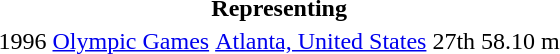<table>
<tr>
<th colspan="5">Representing </th>
</tr>
<tr>
<td>1996</td>
<td><a href='#'>Olympic Games</a></td>
<td><a href='#'>Atlanta, United States</a></td>
<td>27th</td>
<td>58.10 m</td>
</tr>
</table>
